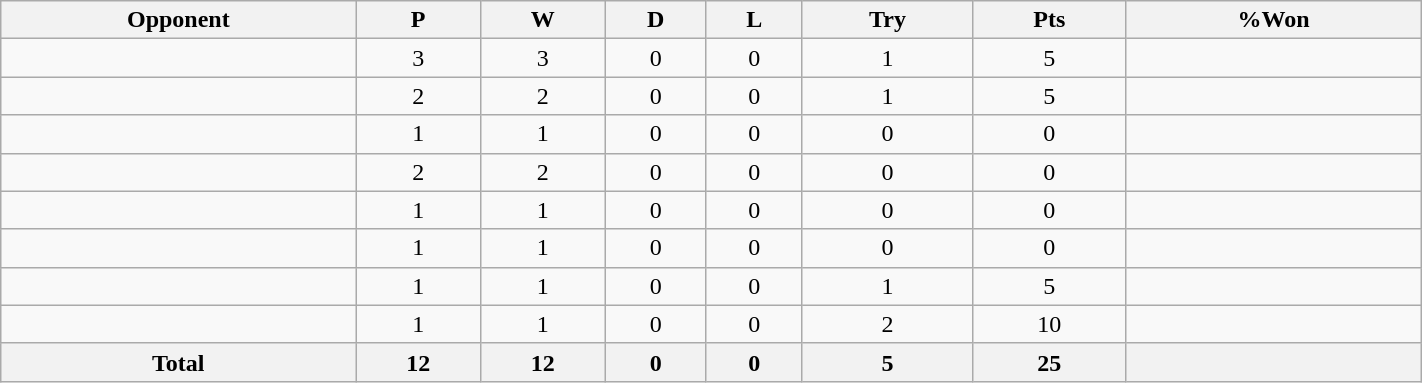<table class="wikitable sortable" style="text-align:center;width:75%">
<tr>
<th style="width:25%;">Opponent</th>
<th abbr="Played" style="width:15px;">P</th>
<th abbr="Won" style="width:10px;">W</th>
<th abbr="Drawn" style="width:10px;">D</th>
<th abbr="Lost" style="width:10px;">L</th>
<th abbr="Tries" style="width:15px;">Try</th>
<th abbr="Points" style="width:18px;">Pts</th>
<th abbr="Won" style="width:15px;">%Won</th>
</tr>
<tr>
<td align="left"></td>
<td>3</td>
<td>3</td>
<td>0</td>
<td>0</td>
<td>1</td>
<td>5</td>
<td></td>
</tr>
<tr>
<td align="left"></td>
<td>2</td>
<td>2</td>
<td>0</td>
<td>0</td>
<td>1</td>
<td>5</td>
<td></td>
</tr>
<tr>
<td align="left"></td>
<td>1</td>
<td>1</td>
<td>0</td>
<td>0</td>
<td>0</td>
<td>0</td>
<td></td>
</tr>
<tr>
<td align="left"></td>
<td>2</td>
<td>2</td>
<td>0</td>
<td>0</td>
<td>0</td>
<td>0</td>
<td></td>
</tr>
<tr>
<td align="left"></td>
<td>1</td>
<td>1</td>
<td>0</td>
<td>0</td>
<td>0</td>
<td>0</td>
<td></td>
</tr>
<tr>
<td align="left"></td>
<td>1</td>
<td>1</td>
<td>0</td>
<td>0</td>
<td>0</td>
<td>0</td>
<td></td>
</tr>
<tr>
<td align="left"></td>
<td>1</td>
<td>1</td>
<td>0</td>
<td>0</td>
<td>1</td>
<td>5</td>
<td></td>
</tr>
<tr>
<td align="left"></td>
<td>1</td>
<td>1</td>
<td>0</td>
<td>0</td>
<td>2</td>
<td>10</td>
<td></td>
</tr>
<tr>
<th>Total</th>
<th>12</th>
<th>12</th>
<th>0</th>
<th>0</th>
<th>5</th>
<th>25</th>
<th></th>
</tr>
</table>
